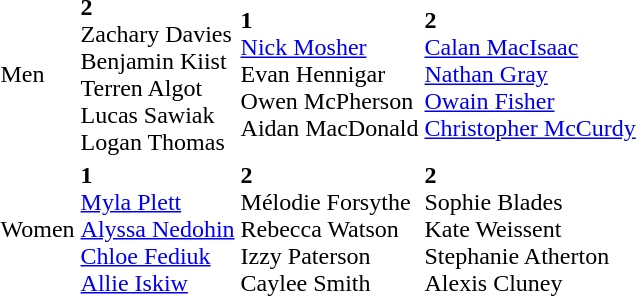<table>
<tr>
<td>Men</td>
<td><strong> 2</strong><br>Zachary Davies<br>Benjamin Kiist<br>Terren Algot<br>Lucas Sawiak<br>Logan Thomas</td>
<td><strong> 1</strong><br><a href='#'>Nick Mosher</a><br>Evan Hennigar<br>Owen McPherson<br>Aidan MacDonald</td>
<td><strong> 2</strong><br><a href='#'>Calan MacIsaac</a><br><a href='#'>Nathan Gray</a><br><a href='#'>Owain Fisher</a><br><a href='#'>Christopher McCurdy</a></td>
</tr>
<tr>
<td>Women</td>
<td><strong> 1</strong><br><a href='#'>Myla Plett</a><br><a href='#'>Alyssa Nedohin</a><br><a href='#'>Chloe Fediuk</a><br><a href='#'>Allie Iskiw</a></td>
<td><strong> 2</strong><br>Mélodie Forsythe<br>Rebecca Watson<br>Izzy Paterson<br>Caylee Smith</td>
<td><strong> 2</strong><br>Sophie Blades<br>Kate Weissent<br>Stephanie Atherton<br>Alexis Cluney</td>
</tr>
</table>
